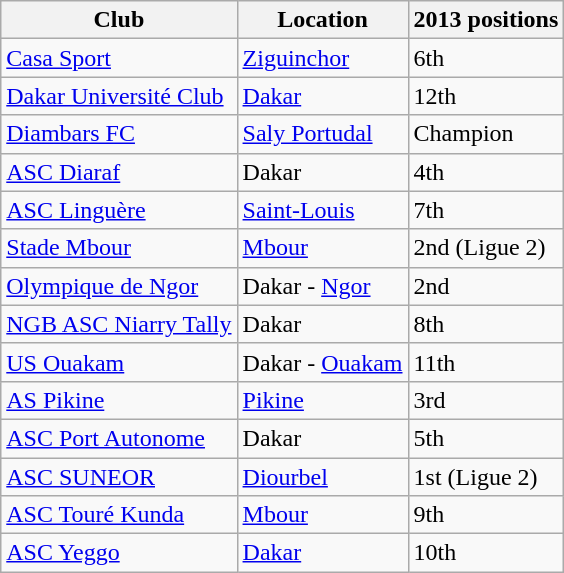<table class="wikitable sortable">
<tr>
<th>Club</th>
<th>Location</th>
<th>2013 positions</th>
</tr>
<tr>
<td><a href='#'>Casa Sport</a></td>
<td><a href='#'>Ziguinchor</a></td>
<td>6th</td>
</tr>
<tr>
<td><a href='#'>Dakar Université Club</a></td>
<td><a href='#'>Dakar</a></td>
<td>12th</td>
</tr>
<tr>
<td><a href='#'>Diambars FC</a></td>
<td><a href='#'>Saly Portudal</a></td>
<td>Champion</td>
</tr>
<tr>
<td><a href='#'>ASC Diaraf</a></td>
<td>Dakar</td>
<td>4th</td>
</tr>
<tr>
<td><a href='#'>ASC Linguère</a></td>
<td><a href='#'>Saint-Louis</a></td>
<td>7th</td>
</tr>
<tr>
<td><a href='#'>Stade Mbour</a></td>
<td><a href='#'>Mbour</a></td>
<td>2nd (Ligue 2)</td>
</tr>
<tr>
<td><a href='#'>Olympique de Ngor</a></td>
<td>Dakar - <a href='#'>Ngor</a></td>
<td>2nd</td>
</tr>
<tr>
<td><a href='#'>NGB ASC Niarry Tally</a></td>
<td>Dakar</td>
<td>8th</td>
</tr>
<tr>
<td><a href='#'>US Ouakam</a></td>
<td>Dakar - <a href='#'>Ouakam</a></td>
<td>11th</td>
</tr>
<tr>
<td><a href='#'>AS Pikine</a></td>
<td><a href='#'>Pikine</a></td>
<td>3rd</td>
</tr>
<tr>
<td><a href='#'>ASC Port Autonome</a></td>
<td>Dakar</td>
<td>5th</td>
</tr>
<tr>
<td><a href='#'>ASC SUNEOR</a></td>
<td><a href='#'>Diourbel</a></td>
<td>1st (Ligue 2)</td>
</tr>
<tr>
<td><a href='#'>ASC Touré Kunda</a></td>
<td><a href='#'>Mbour</a></td>
<td>9th</td>
</tr>
<tr>
<td><a href='#'>ASC Yeggo</a></td>
<td><a href='#'>Dakar</a></td>
<td>10th</td>
</tr>
</table>
